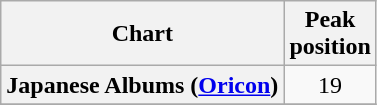<table class="wikitable plainrowheaders sortable" style="text-align:center;" border="1">
<tr>
<th scope="col">Chart</th>
<th scope="col">Peak<br>position</th>
</tr>
<tr>
<th scope="row">Japanese Albums (<a href='#'>Oricon</a>)</th>
<td>19</td>
</tr>
<tr>
</tr>
</table>
